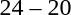<table style="text-align:center">
<tr>
<th width=200></th>
<th width=100></th>
<th width=200></th>
</tr>
<tr>
<td align=right><strong></strong></td>
<td>24 – 20</td>
<td align=left></td>
</tr>
</table>
